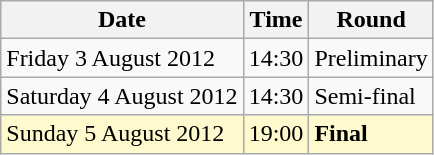<table class="wikitable">
<tr>
<th>Date</th>
<th>Time</th>
<th>Round</th>
</tr>
<tr>
<td>Friday 3 August 2012</td>
<td>14:30</td>
<td>Preliminary</td>
</tr>
<tr>
<td>Saturday 4 August 2012</td>
<td>14:30</td>
<td>Semi-final</td>
</tr>
<tr>
<td style=background:lemonchiffon>Sunday 5 August 2012</td>
<td style=background:lemonchiffon>19:00</td>
<td style=background:lemonchiffon><strong>Final</strong></td>
</tr>
</table>
